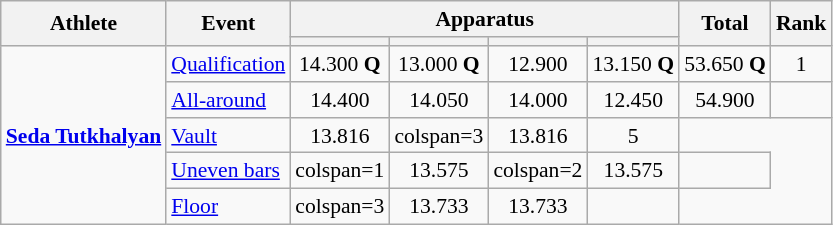<table class="wikitable" style="font-size:90%">
<tr>
<th rowspan=2>Athlete</th>
<th rowspan=2>Event</th>
<th colspan =4>Apparatus</th>
<th rowspan=2>Total</th>
<th rowspan=2>Rank</th>
</tr>
<tr style="font-size:95%">
<th></th>
<th></th>
<th></th>
<th></th>
</tr>
<tr align=center>
<td align=left rowspan=8><strong><a href='#'>Seda Tutkhalyan</a></strong></td>
<td align=left><a href='#'>Qualification</a></td>
<td>14.300  <strong>Q</strong></td>
<td>13.000  <strong>Q</strong></td>
<td>12.900</td>
<td>13.150  <strong>Q</strong></td>
<td>53.650  <strong>Q</strong></td>
<td>1</td>
</tr>
<tr align=center>
<td align=left><a href='#'>All-around</a></td>
<td>14.400</td>
<td>14.050</td>
<td>14.000</td>
<td>12.450</td>
<td>54.900</td>
<td></td>
</tr>
<tr align=center>
<td align=left><a href='#'>Vault</a></td>
<td>13.816</td>
<td>colspan=3 </td>
<td>13.816</td>
<td>5</td>
</tr>
<tr align=center>
<td align=left><a href='#'>Uneven bars</a></td>
<td>colspan=1 </td>
<td>13.575</td>
<td>colspan=2 </td>
<td>13.575</td>
<td></td>
</tr>
<tr align=center>
<td align=left><a href='#'>Floor</a></td>
<td>colspan=3 </td>
<td>13.733</td>
<td>13.733</td>
<td></td>
</tr>
</table>
